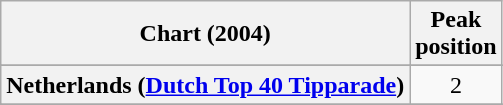<table class="wikitable sortable plainrowheaders" style="text-align:center">
<tr>
<th scope="col">Chart (2004)</th>
<th scope="col">Peak<br>position</th>
</tr>
<tr>
</tr>
<tr>
</tr>
<tr>
</tr>
<tr>
</tr>
<tr>
<th scope="row">Netherlands (<a href='#'>Dutch Top 40 Tipparade</a>)</th>
<td>2</td>
</tr>
<tr>
</tr>
<tr>
</tr>
<tr>
</tr>
<tr>
</tr>
<tr>
</tr>
<tr>
</tr>
</table>
